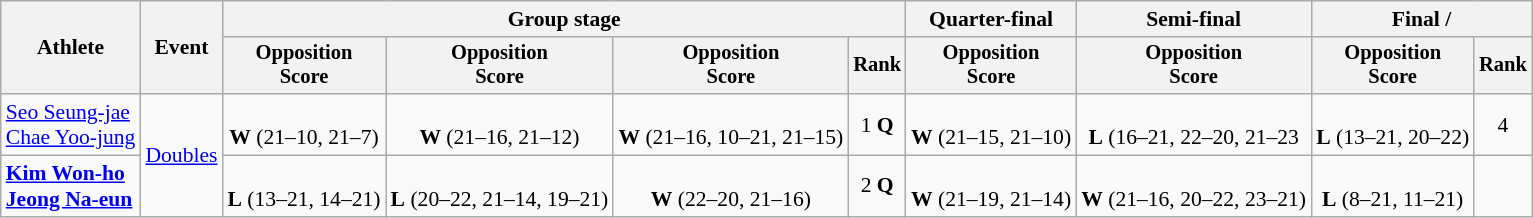<table class="wikitable" style="font-size:90%">
<tr>
<th rowspan="2">Athlete</th>
<th rowspan="2">Event</th>
<th colspan="4">Group stage</th>
<th>Quarter-final</th>
<th>Semi-final</th>
<th colspan="2">Final / </th>
</tr>
<tr style="font-size:95%">
<th>Opposition<br>Score</th>
<th>Opposition<br>Score</th>
<th>Opposition<br>Score</th>
<th>Rank</th>
<th>Opposition<br>Score</th>
<th>Opposition<br>Score</th>
<th>Opposition<br>Score</th>
<th>Rank</th>
</tr>
<tr align="center">
<td align="left"><a href='#'>Seo Seung-jae</a><br><a href='#'>Chae Yoo-jung</a></td>
<td align="left" rowspan="2"><a href='#'>Doubles</a></td>
<td><br><strong>W</strong> (21–10, 21–7)</td>
<td><br><strong>W</strong> (21–16, 21–12)</td>
<td><br><strong>W</strong> (21–16, 10–21, 21–15)</td>
<td>1 <strong>Q</strong></td>
<td><br><strong>W</strong> (21–15, 21–10)</td>
<td><br><strong>L</strong> (16–21, 22–20, 21–23</td>
<td><br><strong>L</strong> (13–21, 20–22)</td>
<td>4</td>
</tr>
<tr align="center">
<td align="left"><strong><a href='#'>Kim Won-ho</a><br><a href='#'>Jeong Na-eun</a></strong></td>
<td><br><strong>L</strong> (13–21, 14–21)</td>
<td><br><strong>L</strong> (20–22, 21–14, 19–21)</td>
<td><br><strong>W</strong> (22–20, 21–16)</td>
<td>2 <strong>Q</strong></td>
<td><br><strong>W</strong> (21–19, 21–14)</td>
<td><br><strong>W</strong> (21–16, 20–22, 23–21)</td>
<td><br><strong>L</strong> (8–21, 11–21)</td>
<td></td>
</tr>
</table>
